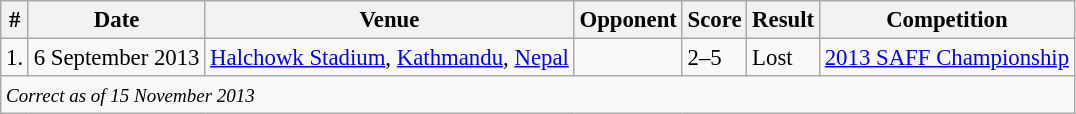<table class="wikitable" style="font-size:95%;">
<tr>
<th>#</th>
<th>Date</th>
<th>Venue</th>
<th>Opponent</th>
<th>Score</th>
<th>Result</th>
<th>Competition</th>
</tr>
<tr>
<td>1.</td>
<td>6 September 2013</td>
<td><a href='#'>Halchowk Stadium</a>, <a href='#'>Kathmandu</a>, <a href='#'>Nepal</a></td>
<td></td>
<td>2–5</td>
<td>Lost</td>
<td><a href='#'>2013 SAFF Championship</a></td>
</tr>
<tr>
<td colspan="12"><small><em>Correct as of 15 November 2013</em></small></td>
</tr>
</table>
